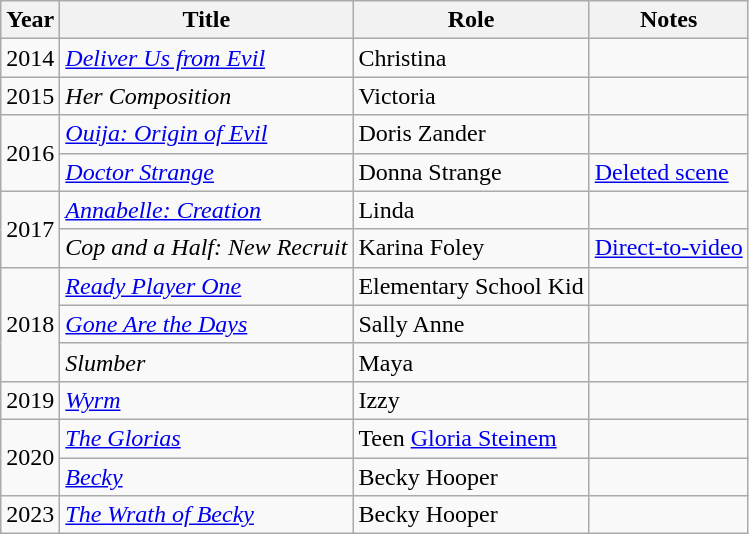<table class="wikitable sortable">
<tr>
<th>Year</th>
<th>Title</th>
<th>Role</th>
<th class="unsortable">Notes</th>
</tr>
<tr>
<td>2014</td>
<td><em><a href='#'>Deliver Us from Evil</a></em></td>
<td>Christina</td>
<td></td>
</tr>
<tr>
<td>2015</td>
<td><em>Her Composition</em></td>
<td>Victoria</td>
<td></td>
</tr>
<tr>
<td rowspan="2">2016</td>
<td><em><a href='#'>Ouija: Origin of Evil</a></em></td>
<td>Doris Zander</td>
<td></td>
</tr>
<tr>
<td><em><a href='#'>Doctor Strange</a></em></td>
<td>Donna Strange</td>
<td><a href='#'>Deleted scene</a></td>
</tr>
<tr>
<td rowspan="2">2017</td>
<td><em><a href='#'>Annabelle: Creation</a></em></td>
<td>Linda</td>
<td></td>
</tr>
<tr>
<td><em>Cop and a Half: New Recruit</em></td>
<td>Karina Foley</td>
<td><a href='#'>Direct-to-video</a></td>
</tr>
<tr>
<td rowspan="3">2018</td>
<td><em><a href='#'>Ready Player One</a></em></td>
<td>Elementary School Kid</td>
<td></td>
</tr>
<tr>
<td><em><a href='#'>Gone Are the Days</a></em></td>
<td>Sally Anne</td>
<td></td>
</tr>
<tr>
<td><em>Slumber</em></td>
<td>Maya</td>
<td></td>
</tr>
<tr>
<td>2019</td>
<td><em><a href='#'>Wyrm</a></em></td>
<td>Izzy</td>
<td></td>
</tr>
<tr>
<td rowspan="2">2020</td>
<td><em><a href='#'>The Glorias</a></em></td>
<td>Teen <a href='#'>Gloria Steinem</a></td>
<td></td>
</tr>
<tr>
<td><em><a href='#'>Becky</a></em></td>
<td>Becky Hooper</td>
<td></td>
</tr>
<tr>
<td>2023</td>
<td><em><a href='#'>The Wrath of Becky</a></em></td>
<td>Becky Hooper</td>
<td></td>
</tr>
</table>
